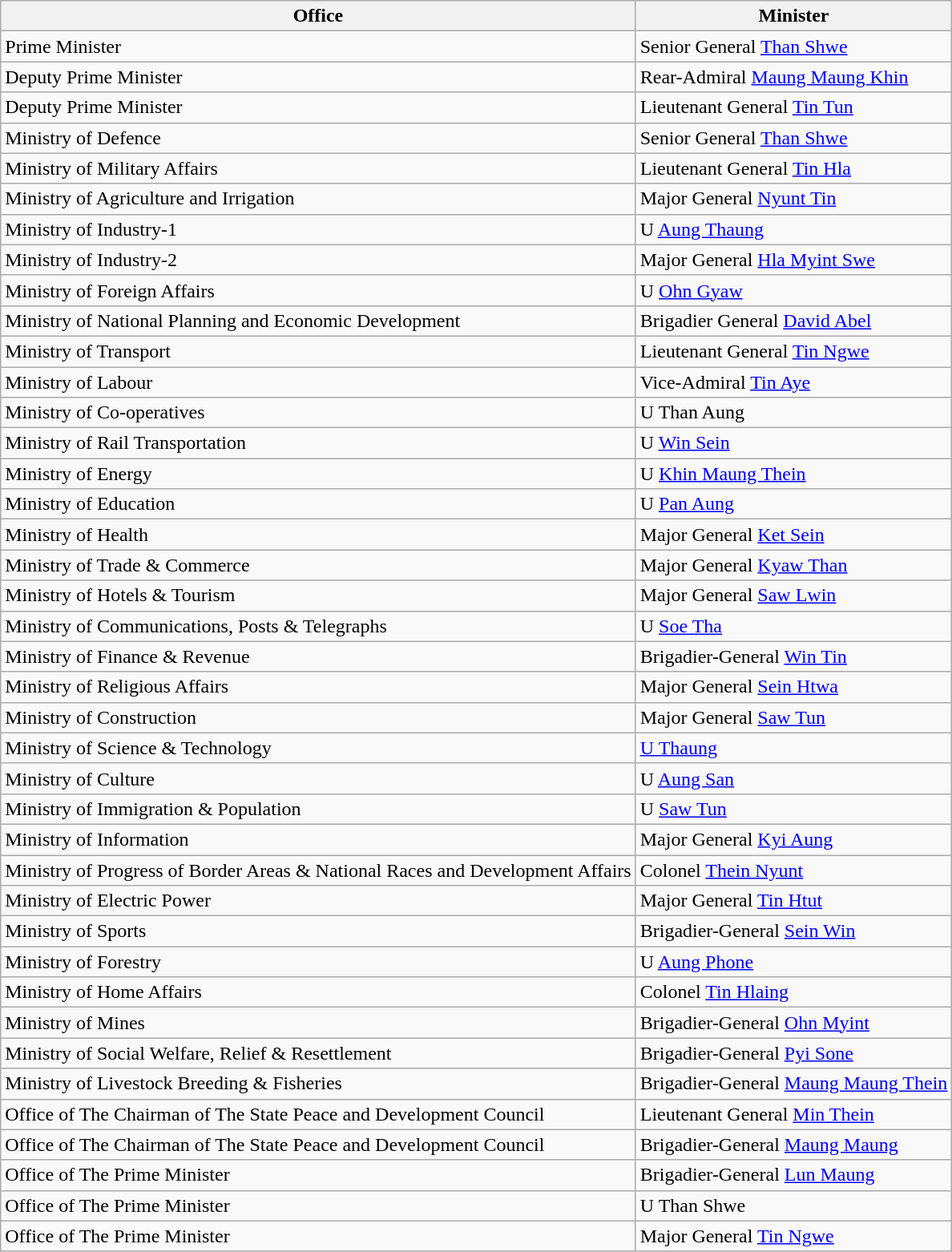<table class=wikitable>
<tr>
<th>Office</th>
<th>Minister</th>
</tr>
<tr>
<td>Prime Minister</td>
<td>Senior General <a href='#'>Than Shwe</a></td>
</tr>
<tr>
<td>Deputy Prime Minister</td>
<td>Rear-Admiral <a href='#'>Maung Maung Khin</a></td>
</tr>
<tr>
<td>Deputy Prime Minister</td>
<td>Lieutenant General <a href='#'>Tin Tun</a></td>
</tr>
<tr>
<td>Ministry of Defence</td>
<td>Senior General <a href='#'>Than Shwe</a></td>
</tr>
<tr>
<td>Ministry of Military Affairs</td>
<td>Lieutenant General <a href='#'>Tin Hla</a></td>
</tr>
<tr>
<td>Ministry of Agriculture and Irrigation</td>
<td>Major General <a href='#'>Nyunt Tin</a></td>
</tr>
<tr>
<td>Ministry of Industry-1</td>
<td>U <a href='#'>Aung Thaung</a></td>
</tr>
<tr>
<td>Ministry of Industry-2</td>
<td>Major General <a href='#'>Hla Myint Swe</a></td>
</tr>
<tr>
<td>Ministry of Foreign Affairs</td>
<td>U <a href='#'>Ohn Gyaw</a></td>
</tr>
<tr>
<td>Ministry of National Planning and Economic Development</td>
<td>Brigadier General <a href='#'>David Abel</a></td>
</tr>
<tr>
<td>Ministry of Transport</td>
<td>Lieutenant General <a href='#'>Tin Ngwe</a></td>
</tr>
<tr>
<td>Ministry of Labour</td>
<td>Vice-Admiral <a href='#'>Tin Aye</a></td>
</tr>
<tr>
<td>Ministry of Co-operatives</td>
<td>U Than Aung</td>
</tr>
<tr>
<td>Ministry of Rail Transportation</td>
<td>U <a href='#'>Win Sein</a></td>
</tr>
<tr>
<td>Ministry of Energy</td>
<td>U <a href='#'>Khin Maung Thein</a></td>
</tr>
<tr>
<td>Ministry of Education</td>
<td>U <a href='#'>Pan Aung</a></td>
</tr>
<tr>
<td>Ministry of Health</td>
<td>Major General <a href='#'>Ket Sein</a></td>
</tr>
<tr>
<td>Ministry of Trade & Commerce</td>
<td>Major General <a href='#'>Kyaw Than</a></td>
</tr>
<tr>
<td>Ministry of Hotels & Tourism</td>
<td>Major General <a href='#'>Saw Lwin</a></td>
</tr>
<tr>
<td>Ministry of Communications, Posts & Telegraphs</td>
<td>U <a href='#'>Soe Tha</a></td>
</tr>
<tr>
<td>Ministry of Finance & Revenue</td>
<td>Brigadier-General <a href='#'>Win Tin</a></td>
</tr>
<tr>
<td>Ministry of Religious Affairs</td>
<td>Major General <a href='#'>Sein Htwa</a></td>
</tr>
<tr>
<td>Ministry of Construction</td>
<td>Major General <a href='#'>Saw Tun</a></td>
</tr>
<tr>
<td>Ministry of Science & Technology</td>
<td><a href='#'>U Thaung</a></td>
</tr>
<tr>
<td>Ministry of Culture</td>
<td>U <a href='#'>Aung San</a></td>
</tr>
<tr>
<td>Ministry of Immigration & Population</td>
<td>U <a href='#'>Saw Tun</a></td>
</tr>
<tr>
<td>Ministry of Information</td>
<td>Major General <a href='#'>Kyi Aung</a></td>
</tr>
<tr>
<td>Ministry of Progress of Border Areas & National Races and Development Affairs</td>
<td>Colonel <a href='#'>Thein Nyunt</a></td>
</tr>
<tr>
<td>Ministry of Electric Power</td>
<td>Major General <a href='#'>Tin Htut</a></td>
</tr>
<tr>
<td>Ministry of Sports</td>
<td>Brigadier-General <a href='#'>Sein Win</a></td>
</tr>
<tr>
<td>Ministry of Forestry</td>
<td>U <a href='#'>Aung Phone</a></td>
</tr>
<tr>
<td>Ministry of Home Affairs</td>
<td>Colonel <a href='#'>Tin Hlaing</a></td>
</tr>
<tr>
<td>Ministry of Mines</td>
<td>Brigadier-General <a href='#'>Ohn Myint</a></td>
</tr>
<tr>
<td>Ministry of Social Welfare, Relief & Resettlement</td>
<td>Brigadier-General <a href='#'>Pyi Sone</a></td>
</tr>
<tr>
<td>Ministry of Livestock Breeding & Fisheries</td>
<td>Brigadier-General <a href='#'>Maung Maung Thein</a></td>
</tr>
<tr>
<td>Office of The Chairman of The State Peace and Development Council</td>
<td>Lieutenant General <a href='#'>Min Thein</a></td>
</tr>
<tr>
<td>Office of The Chairman of The State Peace and Development Council</td>
<td>Brigadier-General <a href='#'>Maung Maung</a></td>
</tr>
<tr>
<td>Office of The Prime Minister</td>
<td>Brigadier-General <a href='#'>Lun Maung</a></td>
</tr>
<tr>
<td>Office of The Prime Minister</td>
<td>U Than Shwe</td>
</tr>
<tr>
<td>Office of The Prime Minister</td>
<td>Major General <a href='#'>Tin Ngwe</a></td>
</tr>
</table>
